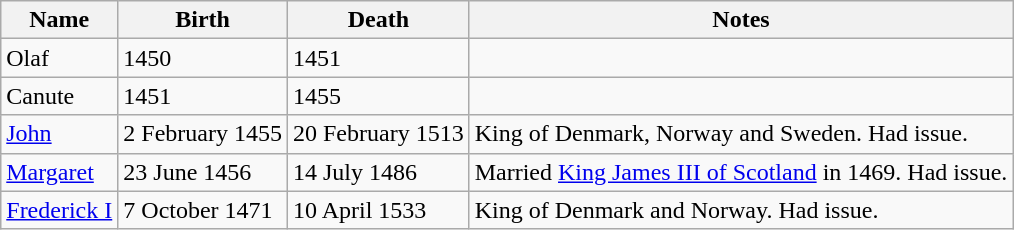<table class="wikitable">
<tr>
<th>Name</th>
<th>Birth</th>
<th>Death</th>
<th>Notes</th>
</tr>
<tr>
<td>Olaf</td>
<td>1450</td>
<td>1451</td>
<td></td>
</tr>
<tr>
<td>Canute</td>
<td>1451</td>
<td>1455</td>
<td></td>
</tr>
<tr>
<td><a href='#'>John</a></td>
<td>2 February 1455</td>
<td>20 February 1513</td>
<td>King of Denmark, Norway and Sweden. Had issue.</td>
</tr>
<tr>
<td><a href='#'>Margaret</a></td>
<td>23 June 1456</td>
<td>14 July 1486</td>
<td>Married <a href='#'>King James III of Scotland</a> in 1469. Had issue.</td>
</tr>
<tr>
<td><a href='#'>Frederick I</a></td>
<td>7 October 1471</td>
<td>10 April 1533</td>
<td>King of Denmark and Norway. Had issue.</td>
</tr>
</table>
